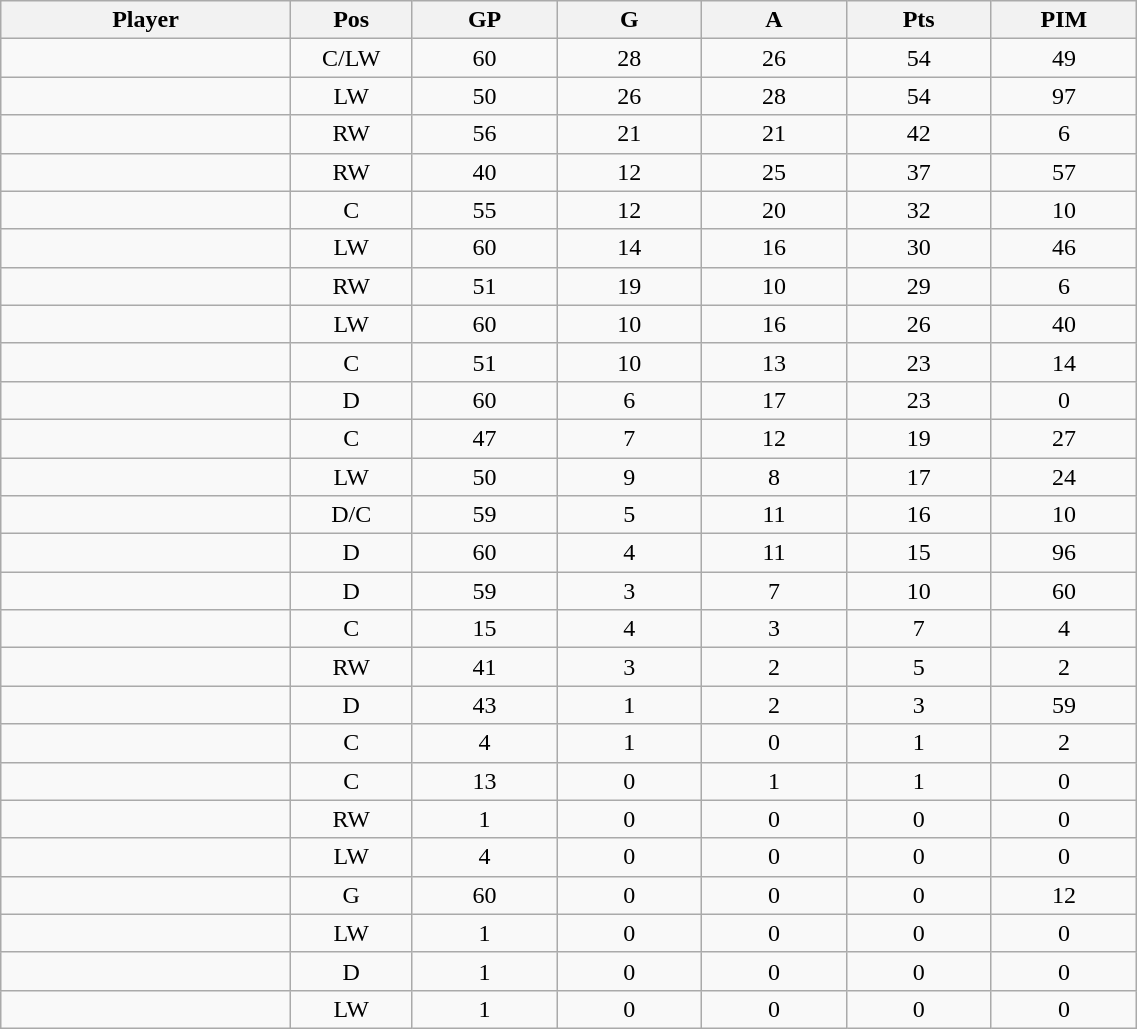<table class="wikitable sortable" width="60%">
<tr ALIGN="center">
<th bgcolor="#DDDDFF" width="10%">Player</th>
<th bgcolor="#DDDDFF" width="3%" title="Position">Pos</th>
<th bgcolor="#DDDDFF" width="5%" title="Games played">GP</th>
<th bgcolor="#DDDDFF" width="5%" title="Goals">G</th>
<th bgcolor="#DDDDFF" width="5%" title="Assists">A</th>
<th bgcolor="#DDDDFF" width="5%" title="Points">Pts</th>
<th bgcolor="#DDDDFF" width="5%" title="Penalties in Minutes">PIM</th>
</tr>
<tr align="center">
<td align="right"></td>
<td>C/LW</td>
<td>60</td>
<td>28</td>
<td>26</td>
<td>54</td>
<td>49</td>
</tr>
<tr align="center">
<td align="right"></td>
<td>LW</td>
<td>50</td>
<td>26</td>
<td>28</td>
<td>54</td>
<td>97</td>
</tr>
<tr align="center">
<td align="right"></td>
<td>RW</td>
<td>56</td>
<td>21</td>
<td>21</td>
<td>42</td>
<td>6</td>
</tr>
<tr align="center">
<td align="right"></td>
<td>RW</td>
<td>40</td>
<td>12</td>
<td>25</td>
<td>37</td>
<td>57</td>
</tr>
<tr align="center">
<td align="right"></td>
<td>C</td>
<td>55</td>
<td>12</td>
<td>20</td>
<td>32</td>
<td>10</td>
</tr>
<tr align="center">
<td align="right"></td>
<td>LW</td>
<td>60</td>
<td>14</td>
<td>16</td>
<td>30</td>
<td>46</td>
</tr>
<tr align="center">
<td align="right"></td>
<td>RW</td>
<td>51</td>
<td>19</td>
<td>10</td>
<td>29</td>
<td>6</td>
</tr>
<tr align="center">
<td align="right"></td>
<td>LW</td>
<td>60</td>
<td>10</td>
<td>16</td>
<td>26</td>
<td>40</td>
</tr>
<tr align="center">
<td align="right"></td>
<td>C</td>
<td>51</td>
<td>10</td>
<td>13</td>
<td>23</td>
<td>14</td>
</tr>
<tr align="center">
<td align="right"></td>
<td>D</td>
<td>60</td>
<td>6</td>
<td>17</td>
<td>23</td>
<td>0</td>
</tr>
<tr align="center">
<td align="right"></td>
<td>C</td>
<td>47</td>
<td>7</td>
<td>12</td>
<td>19</td>
<td>27</td>
</tr>
<tr align="center">
<td align="right"></td>
<td>LW</td>
<td>50</td>
<td>9</td>
<td>8</td>
<td>17</td>
<td>24</td>
</tr>
<tr align="center">
<td align="right"></td>
<td>D/C</td>
<td>59</td>
<td>5</td>
<td>11</td>
<td>16</td>
<td>10</td>
</tr>
<tr align="center">
<td align="right"></td>
<td>D</td>
<td>60</td>
<td>4</td>
<td>11</td>
<td>15</td>
<td>96</td>
</tr>
<tr align="center">
<td align="right"></td>
<td>D</td>
<td>59</td>
<td>3</td>
<td>7</td>
<td>10</td>
<td>60</td>
</tr>
<tr align="center">
<td align="right"></td>
<td>C</td>
<td>15</td>
<td>4</td>
<td>3</td>
<td>7</td>
<td>4</td>
</tr>
<tr align="center">
<td align="right"></td>
<td>RW</td>
<td>41</td>
<td>3</td>
<td>2</td>
<td>5</td>
<td>2</td>
</tr>
<tr align="center">
<td align="right"></td>
<td>D</td>
<td>43</td>
<td>1</td>
<td>2</td>
<td>3</td>
<td>59</td>
</tr>
<tr align="center">
<td align="right"></td>
<td>C</td>
<td>4</td>
<td>1</td>
<td>0</td>
<td>1</td>
<td>2</td>
</tr>
<tr align="center">
<td align="right"></td>
<td>C</td>
<td>13</td>
<td>0</td>
<td>1</td>
<td>1</td>
<td>0</td>
</tr>
<tr align="center">
<td align="right"></td>
<td>RW</td>
<td>1</td>
<td>0</td>
<td>0</td>
<td>0</td>
<td>0</td>
</tr>
<tr align="center">
<td align="right"></td>
<td>LW</td>
<td>4</td>
<td>0</td>
<td>0</td>
<td>0</td>
<td>0</td>
</tr>
<tr align="center">
<td align="right"></td>
<td>G</td>
<td>60</td>
<td>0</td>
<td>0</td>
<td>0</td>
<td>12</td>
</tr>
<tr align="center">
<td align="right"></td>
<td>LW</td>
<td>1</td>
<td>0</td>
<td>0</td>
<td>0</td>
<td>0</td>
</tr>
<tr align="center">
<td align="right"></td>
<td>D</td>
<td>1</td>
<td>0</td>
<td>0</td>
<td>0</td>
<td>0</td>
</tr>
<tr align="center">
<td align="right"></td>
<td>LW</td>
<td>1</td>
<td>0</td>
<td>0</td>
<td>0</td>
<td>0</td>
</tr>
</table>
